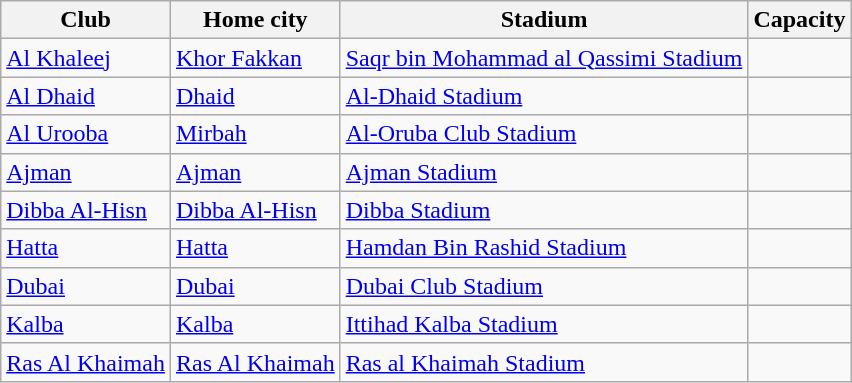<table class="wikitable sortable" style="text-align: left;">
<tr>
<th>Club</th>
<th>Home city</th>
<th>Stadium</th>
<th>Capacity</th>
</tr>
<tr>
<td><a href='#'>Al Khaleej</a></td>
<td><a href='#'>Khor Fakkan</a></td>
<td><a href='#'>Saqr bin Mohammad al Qassimi Stadium</a></td>
<td style="text-align:center;"></td>
</tr>
<tr>
<td><a href='#'>Al Dhaid</a></td>
<td><a href='#'>Dhaid</a></td>
<td><a href='#'>Al-Dhaid Stadium</a></td>
<td style="text-align:center;"></td>
</tr>
<tr>
<td><a href='#'>Al Urooba</a></td>
<td><a href='#'>Mirbah</a></td>
<td><a href='#'>Al-Oruba Club Stadium</a></td>
<td style="text-align:center;"></td>
</tr>
<tr>
<td><a href='#'>Ajman</a></td>
<td><a href='#'>Ajman</a></td>
<td><a href='#'>Ajman Stadium</a></td>
<td style="text-align:center;"></td>
</tr>
<tr>
<td><a href='#'>Dibba Al-Hisn</a></td>
<td><a href='#'>Dibba Al-Hisn</a></td>
<td><a href='#'>Dibba Stadium</a></td>
<td style="text-align:center;"></td>
</tr>
<tr>
<td><a href='#'>Hatta</a></td>
<td><a href='#'>Hatta</a></td>
<td><a href='#'>Hamdan Bin Rashid Stadium</a></td>
<td style="text-align:center;"></td>
</tr>
<tr>
<td><a href='#'>Dubai</a></td>
<td><a href='#'>Dubai</a></td>
<td><a href='#'>Dubai Club Stadium</a></td>
<td style="text-align:center;"></td>
</tr>
<tr>
<td><a href='#'>Kalba</a></td>
<td><a href='#'>Kalba</a></td>
<td><a href='#'>Ittihad Kalba Stadium</a></td>
<td style="text-align:center;"></td>
</tr>
<tr>
<td><a href='#'>Ras Al Khaimah</a></td>
<td><a href='#'>Ras Al Khaimah</a></td>
<td><a href='#'>Ras al Khaimah Stadium</a></td>
<td style="text-align:center;"></td>
</tr>
</table>
